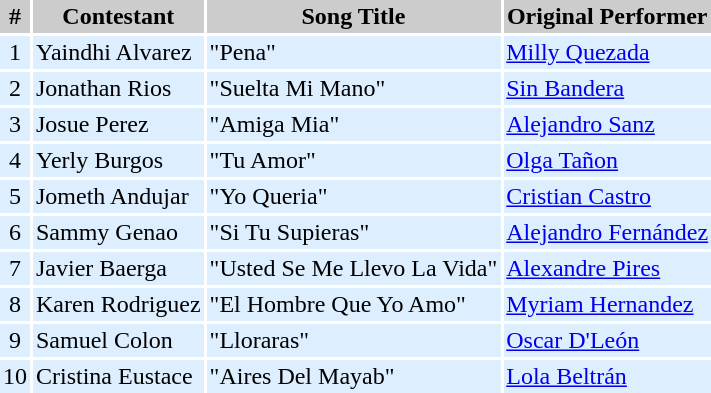<table cellpadding=2 cellspacing=2>
<tr bgcolor=#cccccc>
<th>#</th>
<th>Contestant</th>
<th>Song Title</th>
<th>Original Performer</th>
</tr>
<tr bgcolor=#DDEEFF>
<td align=center>1</td>
<td>Yaindhi Alvarez</td>
<td>"Pena"</td>
<td><a href='#'>Milly Quezada</a></td>
</tr>
<tr bgcolor=#DDEEFF>
<td align=center>2</td>
<td>Jonathan Rios</td>
<td>"Suelta Mi Mano"</td>
<td><a href='#'>Sin Bandera</a></td>
</tr>
<tr bgcolor=#DDEEFF>
<td align=center>3</td>
<td>Josue Perez</td>
<td>"Amiga Mia"</td>
<td><a href='#'>Alejandro Sanz</a></td>
</tr>
<tr bgcolor=#DDEEFF>
<td align=center>4</td>
<td>Yerly Burgos</td>
<td>"Tu Amor"</td>
<td><a href='#'>Olga Tañon</a></td>
</tr>
<tr bgcolor=#DDEEFF>
<td align=center>5</td>
<td>Jometh Andujar</td>
<td>"Yo Queria"</td>
<td><a href='#'>Cristian Castro</a></td>
</tr>
<tr bgcolor=#DDEEFF>
<td align=center>6</td>
<td>Sammy Genao</td>
<td>"Si Tu Supieras"</td>
<td><a href='#'>Alejandro Fernández</a></td>
</tr>
<tr bgcolor=#DDEEFF>
<td align=center>7</td>
<td>Javier Baerga</td>
<td>"Usted Se Me Llevo La Vida"</td>
<td><a href='#'>Alexandre Pires</a></td>
</tr>
<tr bgcolor=#DDEEFF>
<td align=center>8</td>
<td>Karen Rodriguez</td>
<td>"El Hombre Que Yo Amo"</td>
<td><a href='#'>Myriam Hernandez</a></td>
</tr>
<tr bgcolor=#DDEEFF>
<td align=center>9</td>
<td>Samuel Colon</td>
<td>"Lloraras"</td>
<td><a href='#'>Oscar D'León</a></td>
</tr>
<tr bgcolor=#DDEEFF>
<td align=center>10</td>
<td>Cristina Eustace</td>
<td>"Aires Del Mayab"</td>
<td><a href='#'>Lola Beltrán</a></td>
</tr>
<tr bgcolor=#DDEEFF>
</tr>
</table>
